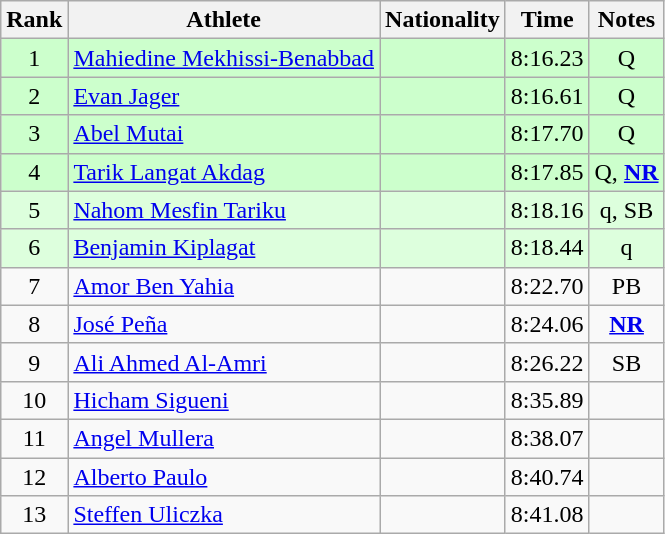<table class="wikitable sortable" style="text-align:center">
<tr>
<th>Rank</th>
<th>Athlete</th>
<th>Nationality</th>
<th>Time</th>
<th>Notes</th>
</tr>
<tr bgcolor=#ccffcc>
<td>1</td>
<td align=left><a href='#'>Mahiedine Mekhissi-Benabbad</a></td>
<td align=left></td>
<td>8:16.23</td>
<td>Q</td>
</tr>
<tr bgcolor=#ccffcc>
<td>2</td>
<td align=left><a href='#'>Evan Jager</a></td>
<td align=left></td>
<td>8:16.61</td>
<td>Q</td>
</tr>
<tr bgcolor=#ccffcc>
<td>3</td>
<td align=left><a href='#'>Abel Mutai</a></td>
<td align=left></td>
<td>8:17.70</td>
<td>Q</td>
</tr>
<tr bgcolor=#ccffcc>
<td>4</td>
<td align=left><a href='#'>Tarik Langat Akdag</a></td>
<td align=left></td>
<td>8:17.85</td>
<td>Q, <strong><a href='#'>NR</a></strong></td>
</tr>
<tr bgcolor=#ddffdd>
<td>5</td>
<td align=left><a href='#'>Nahom Mesfin Tariku</a></td>
<td align=left></td>
<td>8:18.16</td>
<td>q, SB</td>
</tr>
<tr bgcolor=#ddffdd>
<td>6</td>
<td align=left><a href='#'>Benjamin Kiplagat</a></td>
<td align=left></td>
<td>8:18.44</td>
<td>q</td>
</tr>
<tr>
<td>7</td>
<td align=left><a href='#'>Amor Ben Yahia</a></td>
<td align=left></td>
<td>8:22.70</td>
<td>PB</td>
</tr>
<tr>
<td>8</td>
<td align=left><a href='#'>José Peña</a></td>
<td align=left></td>
<td>8:24.06</td>
<td><strong><a href='#'>NR</a></strong></td>
</tr>
<tr>
<td>9</td>
<td align=left><a href='#'>Ali Ahmed Al-Amri</a></td>
<td align=left></td>
<td>8:26.22</td>
<td>SB</td>
</tr>
<tr>
<td>10</td>
<td align=left><a href='#'>Hicham Sigueni</a></td>
<td align=left></td>
<td>8:35.89</td>
<td></td>
</tr>
<tr>
<td>11</td>
<td align=left><a href='#'>Angel Mullera</a></td>
<td align=left></td>
<td>8:38.07</td>
<td></td>
</tr>
<tr>
<td>12</td>
<td align=left><a href='#'>Alberto Paulo</a></td>
<td align=left></td>
<td>8:40.74</td>
<td></td>
</tr>
<tr>
<td>13</td>
<td align=left><a href='#'>Steffen Uliczka</a></td>
<td align=left></td>
<td>8:41.08</td>
<td></td>
</tr>
</table>
